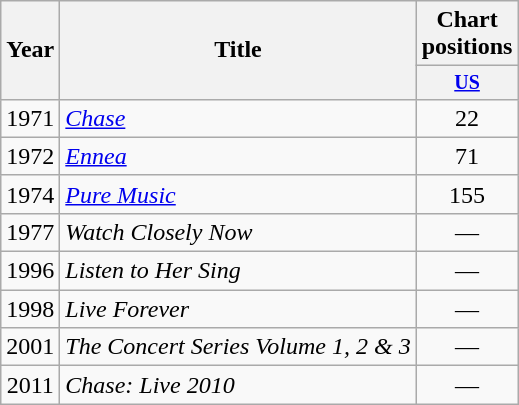<table class="wikitable" style="text-align:center;">
<tr>
<th rowspan="2">Year</th>
<th rowspan="2">Title</th>
<th colspan="1">Chart positions</th>
</tr>
<tr style="font-size:smaller;">
<th width="35"><a href='#'>US</a><br></th>
</tr>
<tr>
<td>1971</td>
<td align="left"><em><a href='#'>Chase</a></em></td>
<td>22</td>
</tr>
<tr>
<td>1972</td>
<td align="left"><em><a href='#'>Ennea</a></em></td>
<td>71</td>
</tr>
<tr>
<td>1974</td>
<td align="left"><em><a href='#'>Pure Music</a></em></td>
<td>155</td>
</tr>
<tr>
<td>1977</td>
<td align="left"><em>Watch Closely Now</em></td>
<td>—</td>
</tr>
<tr>
<td>1996</td>
<td align="left"><em>Listen to Her Sing</em></td>
<td>—</td>
</tr>
<tr>
<td>1998</td>
<td align="left"><em>Live Forever</em></td>
<td>—</td>
</tr>
<tr>
<td>2001</td>
<td align="left"><em>The Concert Series Volume 1, 2 & 3</em></td>
<td>—</td>
</tr>
<tr>
<td>2011</td>
<td align="left"><em>Chase: Live 2010</em></td>
<td>—</td>
</tr>
</table>
